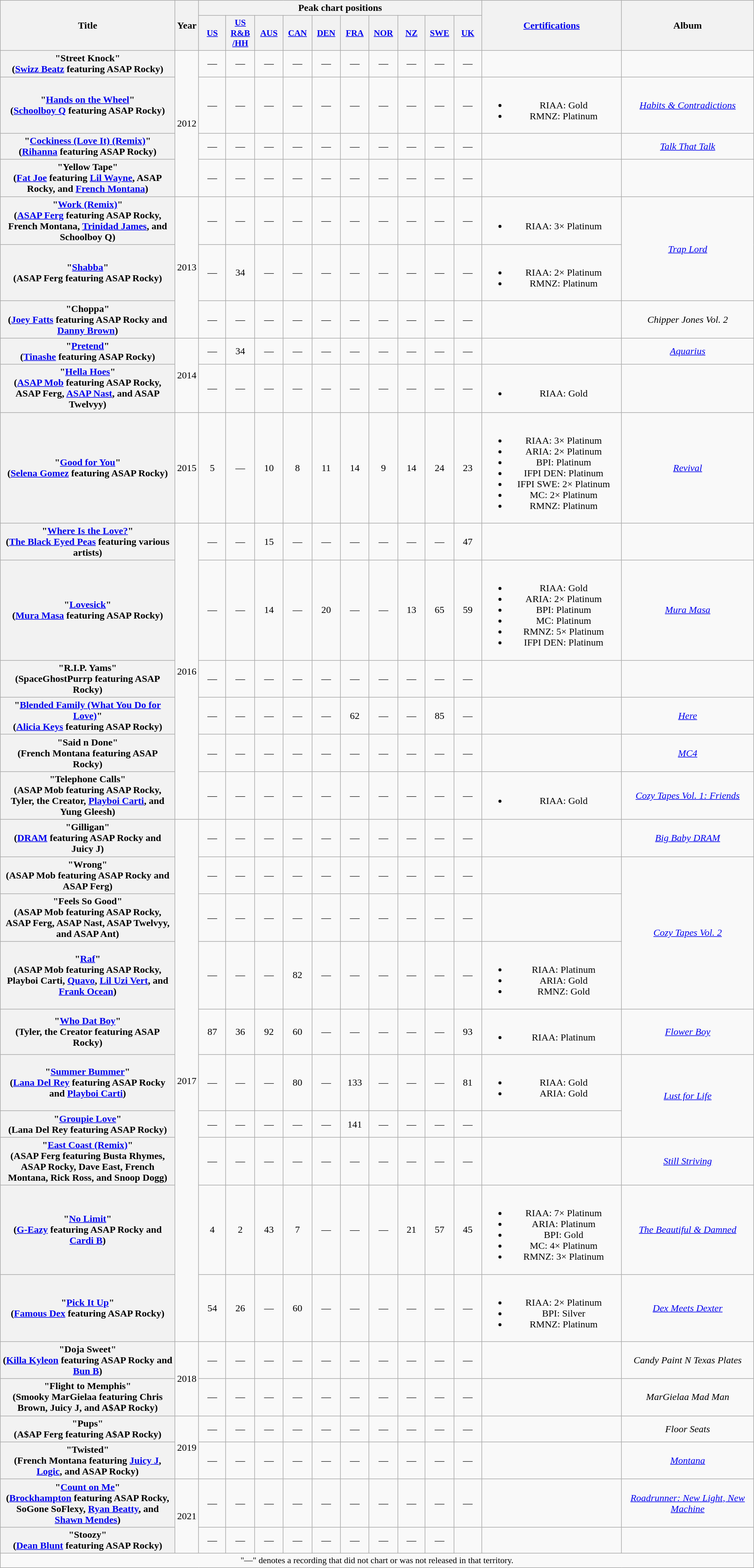<table class="wikitable plainrowheaders" style="text-align:center;" border="1">
<tr>
<th scope="col" rowspan="2" style="width:20em;">Title</th>
<th scope="col" rowspan="2" style="width:2em;">Year</th>
<th scope="col" colspan="10">Peak chart positions</th>
<th scope="col" rowspan="2" style="width:16em;"><a href='#'>Certifications</a></th>
<th scope="col" rowspan="2" style="width:15em;">Album</th>
</tr>
<tr>
<th scope="col" style="width:3em;font-size:90%;"><a href='#'>US</a><br></th>
<th scope="col" style="width:3em;font-size:90%;"><a href='#'>US<br>R&B<br>/HH</a><br></th>
<th scope="col" style="width:3em;font-size:90%;"><a href='#'>AUS</a><br></th>
<th scope="col" style="width:3em;font-size:90%;"><a href='#'>CAN</a><br></th>
<th scope="col" style="width:3em;font-size:90%;"><a href='#'>DEN</a><br></th>
<th scope="col" style="width:3em;font-size:90%;"><a href='#'>FRA</a><br></th>
<th scope="col" style="width:3em;font-size:90%;"><a href='#'>NOR</a><br></th>
<th scope="col" style="width:3em;font-size:90%;"><a href='#'>NZ</a><br></th>
<th scope="col" style="width:3em;font-size:90%;"><a href='#'>SWE</a><br></th>
<th scope="col" style="width:3em;font-size:90%;"><a href='#'>UK</a><br></th>
</tr>
<tr>
<th scope="row">"Street Knock"<br><span>(<a href='#'>Swizz Beatz</a> featuring ASAP Rocky)</span></th>
<td rowspan="4">2012</td>
<td>—</td>
<td>—</td>
<td>—</td>
<td>—</td>
<td>—</td>
<td>—</td>
<td>—</td>
<td>—</td>
<td>—</td>
<td>—</td>
<td></td>
<td></td>
</tr>
<tr>
<th scope="row">"<a href='#'>Hands on the Wheel</a>"<br><span>(<a href='#'>Schoolboy Q</a> featuring ASAP Rocky)</span></th>
<td>—</td>
<td>—</td>
<td>—</td>
<td>—</td>
<td>—</td>
<td>—</td>
<td>—</td>
<td>—</td>
<td>—</td>
<td>—</td>
<td><br><ul><li>RIAA: Gold</li><li>RMNZ: Platinum</li></ul></td>
<td><em><a href='#'>Habits & Contradictions</a></em></td>
</tr>
<tr>
<th scope="row">"<a href='#'>Cockiness (Love It) (Remix)</a>"<br><span>(<a href='#'>Rihanna</a> featuring ASAP Rocky)</span></th>
<td>—</td>
<td>—</td>
<td>—</td>
<td>—</td>
<td>—</td>
<td>—</td>
<td>—</td>
<td>—</td>
<td>—</td>
<td>—</td>
<td></td>
<td><em><a href='#'>Talk That Talk</a></em></td>
</tr>
<tr>
<th scope="row">"Yellow Tape"<br><span>(<a href='#'>Fat Joe</a> featuring <a href='#'>Lil Wayne</a>, ASAP Rocky, and <a href='#'>French Montana</a>)</span></th>
<td>—</td>
<td>—</td>
<td>—</td>
<td>—</td>
<td>—</td>
<td>—</td>
<td>—</td>
<td>—</td>
<td>—</td>
<td>—</td>
<td></td>
<td></td>
</tr>
<tr>
<th scope="row">"<a href='#'>Work (Remix)</a>"<br><span>(<a href='#'>ASAP Ferg</a> featuring ASAP Rocky, French Montana, <a href='#'>Trinidad James</a>, and Schoolboy Q)</span></th>
<td rowspan="3">2013</td>
<td>—</td>
<td>—</td>
<td>—</td>
<td>—</td>
<td>—</td>
<td>—</td>
<td>—</td>
<td>—</td>
<td>—</td>
<td>—</td>
<td><br><ul><li>RIAA: 3× Platinum</li></ul></td>
<td rowspan="2"><em><a href='#'>Trap Lord</a></em></td>
</tr>
<tr>
<th scope="row">"<a href='#'>Shabba</a>"<br><span>(ASAP Ferg featuring ASAP Rocky)</span></th>
<td>—</td>
<td>34</td>
<td>—</td>
<td>—</td>
<td>—</td>
<td>—</td>
<td>—</td>
<td>—</td>
<td>—</td>
<td>—</td>
<td><br><ul><li>RIAA: 2× Platinum</li><li>RMNZ: Platinum</li></ul></td>
</tr>
<tr>
<th scope="row">"Choppa"<br><span>(<a href='#'>Joey Fatts</a> featuring ASAP Rocky and <a href='#'>Danny Brown</a>)</span></th>
<td>—</td>
<td>—</td>
<td>—</td>
<td>—</td>
<td>—</td>
<td>—</td>
<td>—</td>
<td>—</td>
<td>—</td>
<td>—</td>
<td></td>
<td><em>Chipper Jones Vol. 2</em></td>
</tr>
<tr>
<th scope="row">"<a href='#'>Pretend</a>"<br><span>(<a href='#'>Tinashe</a> featuring ASAP Rocky)</span></th>
<td rowspan="2">2014</td>
<td>—</td>
<td>34</td>
<td>—</td>
<td>—</td>
<td>—</td>
<td>—</td>
<td>—</td>
<td>—</td>
<td>—</td>
<td>—</td>
<td></td>
<td><em><a href='#'>Aquarius</a></em></td>
</tr>
<tr>
<th scope="row">"<a href='#'>Hella Hoes</a>"<br><span>(<a href='#'>ASAP Mob</a> featuring ASAP Rocky, ASAP Ferg, <a href='#'>ASAP Nast</a>, and ASAP Twelvyy)</span></th>
<td>—</td>
<td>—</td>
<td>—</td>
<td>—</td>
<td>—</td>
<td>—</td>
<td>—</td>
<td>—</td>
<td>—</td>
<td>—</td>
<td><br><ul><li>RIAA: Gold</li></ul></td>
<td></td>
</tr>
<tr>
<th scope="row">"<a href='#'>Good for You</a>"<br><span>(<a href='#'>Selena Gomez</a> featuring ASAP Rocky)</span></th>
<td>2015</td>
<td>5</td>
<td>—</td>
<td>10</td>
<td>8</td>
<td>11</td>
<td>14</td>
<td>9</td>
<td>14</td>
<td>24</td>
<td>23</td>
<td><br><ul><li>RIAA: 3× Platinum</li><li>ARIA: 2× Platinum</li><li>BPI: Platinum</li><li>IFPI DEN: Platinum</li><li>IFPI SWE: 2× Platinum</li><li>MC: 2× Platinum</li><li>RMNZ: Platinum</li></ul></td>
<td><em><a href='#'>Revival</a></em></td>
</tr>
<tr>
<th scope="row">"<a href='#'>Where Is the Love?</a>"<br><span>(<a href='#'>The Black Eyed Peas</a> featuring various artists)</span></th>
<td rowspan="6">2016</td>
<td>—</td>
<td>—</td>
<td>15</td>
<td>—</td>
<td>—</td>
<td>—</td>
<td>—</td>
<td>—</td>
<td>—</td>
<td>47</td>
<td></td>
<td></td>
</tr>
<tr>
<th scope="row">"<a href='#'>Lovesick</a>"<br><span>(<a href='#'>Mura Masa</a> featuring ASAP Rocky)</span></th>
<td>—</td>
<td>—</td>
<td>14</td>
<td>—</td>
<td>20</td>
<td>—</td>
<td>—</td>
<td>13</td>
<td>65</td>
<td>59</td>
<td><br><ul><li>RIAA: Gold</li><li>ARIA: 2× Platinum</li><li>BPI: Platinum</li><li>MC: Platinum</li><li>RMNZ: 5× Platinum</li><li>IFPI DEN: Platinum</li></ul></td>
<td><em><a href='#'>Mura Masa</a></em></td>
</tr>
<tr>
<th scope="row">"R.I.P. Yams"<br><span>(SpaceGhostPurrp featuring ASAP Rocky)</span></th>
<td>—</td>
<td>—</td>
<td>—</td>
<td>—</td>
<td>—</td>
<td>—</td>
<td>—</td>
<td>—</td>
<td>—</td>
<td>—</td>
<td></td>
<td></td>
</tr>
<tr>
<th scope="row">"<a href='#'>Blended Family (What You Do for Love)</a>"<br><span>(<a href='#'>Alicia Keys</a> featuring ASAP Rocky)</span></th>
<td>—</td>
<td>—</td>
<td>—</td>
<td>—</td>
<td>—</td>
<td>62</td>
<td>—</td>
<td>—</td>
<td>85</td>
<td>—</td>
<td></td>
<td><em><a href='#'>Here</a></em></td>
</tr>
<tr>
<th scope="row">"Said n Done"<br><span>(French Montana featuring ASAP Rocky)</span></th>
<td>—</td>
<td>—</td>
<td>—</td>
<td>—</td>
<td>—</td>
<td>—</td>
<td>—</td>
<td>—</td>
<td>—</td>
<td>—</td>
<td></td>
<td><em><a href='#'>MC4</a></em></td>
</tr>
<tr>
<th scope="row">"Telephone Calls"<br><span>(ASAP Mob featuring ASAP Rocky, Tyler, the Creator, <a href='#'>Playboi Carti</a>, and Yung Gleesh)</span></th>
<td>—</td>
<td>—</td>
<td>—</td>
<td>—</td>
<td>—</td>
<td>—</td>
<td>—</td>
<td>—</td>
<td>—</td>
<td>—</td>
<td><br><ul><li>RIAA: Gold</li></ul></td>
<td><em><a href='#'>Cozy Tapes Vol. 1: Friends</a></em></td>
</tr>
<tr>
<th scope="row">"Gilligan"<br><span>(<a href='#'>DRAM</a> featuring ASAP Rocky and Juicy J)</span></th>
<td rowspan="10">2017</td>
<td>—</td>
<td>—</td>
<td>—</td>
<td>—</td>
<td>—</td>
<td>—</td>
<td>—</td>
<td>—</td>
<td>—</td>
<td>—</td>
<td></td>
<td><em><a href='#'>Big Baby DRAM</a></em></td>
</tr>
<tr>
<th scope="row">"Wrong"<br><span>(ASAP Mob featuring ASAP Rocky and ASAP Ferg)</span></th>
<td>—</td>
<td>—</td>
<td>—</td>
<td>—</td>
<td>—</td>
<td>—</td>
<td>—</td>
<td>—</td>
<td>—</td>
<td>—</td>
<td></td>
<td rowspan="3"><em><a href='#'>Cozy Tapes Vol. 2</a></em></td>
</tr>
<tr>
<th scope="row">"Feels So Good"<br><span>(ASAP Mob featuring ASAP Rocky, ASAP Ferg, ASAP Nast, ASAP Twelvyy, and ASAP Ant)</span></th>
<td>—</td>
<td>—</td>
<td>—</td>
<td>—</td>
<td>—</td>
<td>—</td>
<td>—</td>
<td>—</td>
<td>—</td>
<td>—</td>
<td></td>
</tr>
<tr>
<th scope="row">"<a href='#'>Raf</a>"<br><span>(ASAP Mob featuring ASAP Rocky, Playboi Carti, <a href='#'>Quavo</a>, <a href='#'>Lil Uzi Vert</a>, and <a href='#'>Frank Ocean</a>)</span></th>
<td>—</td>
<td>—</td>
<td>—</td>
<td>82</td>
<td>—</td>
<td>—</td>
<td>—</td>
<td>—</td>
<td>—</td>
<td>—</td>
<td><br><ul><li>RIAA: Platinum</li><li>ARIA: Gold</li><li>RMNZ: Gold</li></ul></td>
</tr>
<tr>
<th scope="row">"<a href='#'>Who Dat Boy</a>"<br><span>(Tyler, the Creator featuring ASAP Rocky)</span></th>
<td>87</td>
<td>36</td>
<td>92</td>
<td>60</td>
<td>—</td>
<td>—</td>
<td>—</td>
<td>—</td>
<td>—</td>
<td>93</td>
<td><br><ul><li>RIAA: Platinum</li></ul></td>
<td><em><a href='#'>Flower Boy</a></em></td>
</tr>
<tr>
<th scope="row">"<a href='#'>Summer Bummer</a>"<br><span>(<a href='#'>Lana Del Rey</a> featuring ASAP Rocky and <a href='#'>Playboi Carti</a>)</span></th>
<td>—</td>
<td>—</td>
<td>—</td>
<td>80</td>
<td>—</td>
<td>133</td>
<td>—</td>
<td>—</td>
<td>—</td>
<td>81</td>
<td><br><ul><li>RIAA: Gold</li><li>ARIA: Gold</li></ul></td>
<td rowspan="2"><em><a href='#'>Lust for Life</a></em></td>
</tr>
<tr>
<th scope="row">"<a href='#'>Groupie Love</a>"<br><span>(Lana Del Rey featuring ASAP Rocky)</span></th>
<td>—</td>
<td>—</td>
<td>—</td>
<td>—</td>
<td>—</td>
<td>141</td>
<td>—</td>
<td>—</td>
<td>—</td>
<td>—</td>
<td></td>
</tr>
<tr>
<th scope="row">"<a href='#'>East Coast (Remix)</a>"<br><span>(ASAP Ferg featuring Busta Rhymes, ASAP Rocky, Dave East, French Montana, Rick Ross, and Snoop Dogg)</span></th>
<td>—</td>
<td>—</td>
<td>—</td>
<td>—</td>
<td>—</td>
<td>—</td>
<td>—</td>
<td>—</td>
<td>—</td>
<td>—</td>
<td></td>
<td><em><a href='#'>Still Striving</a></em></td>
</tr>
<tr>
<th scope="row">"<a href='#'>No Limit</a>"<br><span>(<a href='#'>G-Eazy</a> featuring ASAP Rocky and <a href='#'>Cardi B</a>)</span></th>
<td>4</td>
<td>2</td>
<td>43</td>
<td>7</td>
<td>—</td>
<td>—</td>
<td>—</td>
<td>21</td>
<td>57</td>
<td>45</td>
<td><br><ul><li>RIAA: 7× Platinum</li><li>ARIA: Platinum</li><li>BPI: Gold</li><li>MC: 4× Platinum</li><li>RMNZ: 3× Platinum</li></ul></td>
<td><em><a href='#'>The Beautiful & Damned</a></em></td>
</tr>
<tr>
<th scope="row">"<a href='#'>Pick It Up</a>"<br><span>(<a href='#'>Famous Dex</a> featuring ASAP Rocky)</span></th>
<td>54</td>
<td>26</td>
<td>—</td>
<td>60</td>
<td>—</td>
<td>—</td>
<td>—</td>
<td>—</td>
<td>—</td>
<td>—</td>
<td><br><ul><li>RIAA: 2× Platinum</li><li>BPI: Silver</li><li>RMNZ: Platinum</li></ul></td>
<td><em><a href='#'>Dex Meets Dexter</a></em></td>
</tr>
<tr>
<th scope="row">"Doja Sweet"<br><span>(<a href='#'>Killa Kyleon</a> featuring ASAP Rocky and <a href='#'>Bun B</a>)</span></th>
<td rowspan="2">2018</td>
<td>—</td>
<td>—</td>
<td>—</td>
<td>—</td>
<td>—</td>
<td>—</td>
<td>—</td>
<td>—</td>
<td>—</td>
<td>—</td>
<td></td>
<td><em>Candy Paint N Texas Plates</em></td>
</tr>
<tr>
<th scope="row">"Flight to Memphis"<br><span>(Smooky MarGielaa featuring Chris Brown, Juicy J, and A$AP Rocky)</span></th>
<td>—</td>
<td>—</td>
<td>—</td>
<td>—</td>
<td>—</td>
<td>—</td>
<td>—</td>
<td>—</td>
<td>—</td>
<td>—</td>
<td></td>
<td><em>MarGielaa Mad Man</em></td>
</tr>
<tr>
<th scope="row">"Pups"<br><span>(A$AP Ferg featuring A$AP Rocky)</span></th>
<td rowspan="2">2019</td>
<td>—</td>
<td>—</td>
<td>—</td>
<td>—</td>
<td>—</td>
<td>—</td>
<td>—</td>
<td>—</td>
<td>—</td>
<td>—</td>
<td></td>
<td><em>Floor Seats</em></td>
</tr>
<tr>
<th scope="row">"Twisted"<br><span>(French Montana featuring <a href='#'>Juicy J</a>, <a href='#'>Logic</a>, and ASAP Rocky)</span></th>
<td>—</td>
<td>—</td>
<td>—</td>
<td>—</td>
<td>—</td>
<td>—</td>
<td>—</td>
<td>—</td>
<td>—</td>
<td>—</td>
<td></td>
<td><em><a href='#'>Montana</a></em></td>
</tr>
<tr>
<th scope="row">"<a href='#'>Count on Me</a>"<br><span>(<a href='#'>Brockhampton</a> featuring ASAP Rocky, SoGone SoFlexy, <a href='#'>Ryan Beatty</a>, and <a href='#'>Shawn Mendes</a>)</span></th>
<td rowspan="2">2021</td>
<td>—</td>
<td>—</td>
<td>—</td>
<td>—</td>
<td>—</td>
<td>—</td>
<td>—</td>
<td>—</td>
<td>—</td>
<td>—</td>
<td></td>
<td><em><a href='#'>Roadrunner: New Light, New Machine</a></em></td>
</tr>
<tr>
<th scope="row">"Stoozy"<br><span>(<a href='#'>Dean Blunt</a> featuring ASAP Rocky)</span></th>
<td>—</td>
<td>—</td>
<td>—</td>
<td>—</td>
<td>—</td>
<td>—</td>
<td>—</td>
<td>—</td>
<td>—</td>
<td></td>
<td></td>
<td></td>
</tr>
<tr>
<td colspan="14" style="font-size:90%">"—" denotes a recording that did not chart or was not released in that territory.</td>
</tr>
</table>
